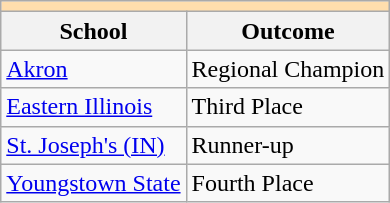<table class="wikitable" style="float:left; margin-right:1em;">
<tr>
<th colspan="3" style="background:#ffdead;"></th>
</tr>
<tr>
<th>School</th>
<th>Outcome</th>
</tr>
<tr>
<td><a href='#'>Akron</a></td>
<td>Regional Champion</td>
</tr>
<tr>
<td><a href='#'>Eastern Illinois</a></td>
<td>Third Place</td>
</tr>
<tr>
<td><a href='#'>St. Joseph's (IN)</a></td>
<td>Runner-up</td>
</tr>
<tr>
<td><a href='#'>Youngstown State</a></td>
<td>Fourth Place</td>
</tr>
</table>
